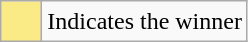<table class="wikitable">
<tr>
<td style="background:#FAEB86; height:20px; width:20px"></td>
<td>Indicates the winner</td>
</tr>
</table>
